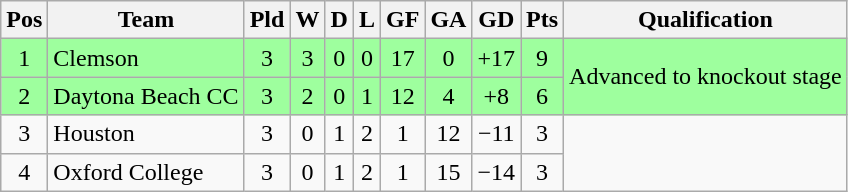<table class="wikitable" style="text-align:center">
<tr>
<th>Pos</th>
<th>Team</th>
<th>Pld</th>
<th>W</th>
<th>D</th>
<th>L</th>
<th>GF</th>
<th>GA</th>
<th>GD</th>
<th>Pts</th>
<th>Qualification</th>
</tr>
<tr bgcolor="#9eff9e">
<td>1</td>
<td style="text-align:left">Clemson</td>
<td>3</td>
<td>3</td>
<td>0</td>
<td>0</td>
<td>17</td>
<td>0</td>
<td>+17</td>
<td>9</td>
<td rowspan="2">Advanced to knockout stage</td>
</tr>
<tr bgcolor="#9eff9e">
<td>2</td>
<td style="text-align:left">Daytona Beach CC</td>
<td>3</td>
<td>2</td>
<td>0</td>
<td>1</td>
<td>12</td>
<td>4</td>
<td>+8</td>
<td>6</td>
</tr>
<tr>
<td>3</td>
<td style="text-align:left">Houston</td>
<td>3</td>
<td>0</td>
<td>1</td>
<td>2</td>
<td>1</td>
<td>12</td>
<td>−11</td>
<td>3</td>
<td rowspan="2"></td>
</tr>
<tr>
<td>4</td>
<td style="text-align:left">Oxford College</td>
<td>3</td>
<td>0</td>
<td>1</td>
<td>2</td>
<td>1</td>
<td>15</td>
<td>−14</td>
<td>3</td>
</tr>
</table>
